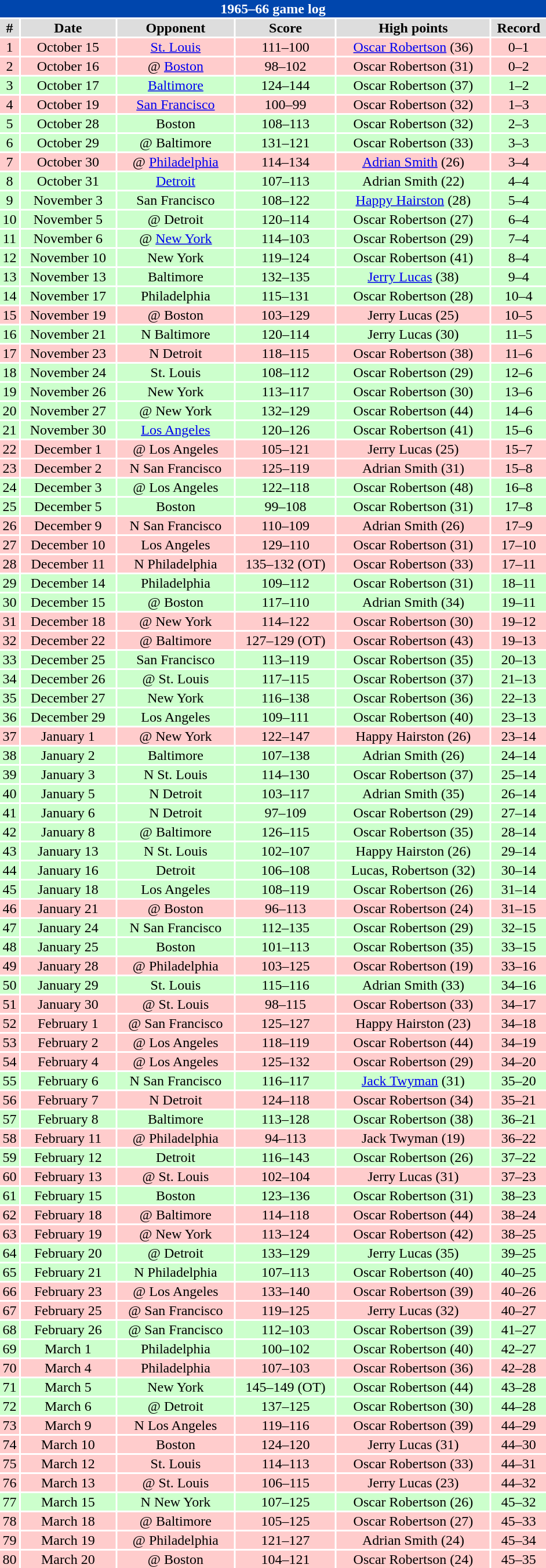<table class="toccolours collapsible" width=50% style="clear:both; margin:1.5em auto; text-align:center">
<tr>
<th colspan=11 style="background:#0046AD; color:white;">1965–66 game log</th>
</tr>
<tr align="center" bgcolor="#dddddd">
<td><strong>#</strong></td>
<td><strong>Date</strong></td>
<td><strong>Opponent</strong></td>
<td><strong>Score</strong></td>
<td><strong>High points</strong></td>
<td><strong>Record</strong></td>
</tr>
<tr align="center" bgcolor="ffcccc">
<td>1</td>
<td>October 15</td>
<td><a href='#'>St. Louis</a></td>
<td>111–100</td>
<td><a href='#'>Oscar Robertson</a> (36)</td>
<td>0–1</td>
</tr>
<tr align="center" bgcolor="ffcccc">
<td>2</td>
<td>October 16</td>
<td>@ <a href='#'>Boston</a></td>
<td>98–102</td>
<td>Oscar Robertson (31)</td>
<td>0–2</td>
</tr>
<tr align="center" bgcolor="ccffcc">
<td>3</td>
<td>October 17</td>
<td><a href='#'>Baltimore</a></td>
<td>124–144</td>
<td>Oscar Robertson (37)</td>
<td>1–2</td>
</tr>
<tr align="center" bgcolor="ffcccc">
<td>4</td>
<td>October 19</td>
<td><a href='#'>San Francisco</a></td>
<td>100–99</td>
<td>Oscar Robertson (32)</td>
<td>1–3</td>
</tr>
<tr align="center" bgcolor="ccffcc">
<td>5</td>
<td>October 28</td>
<td>Boston</td>
<td>108–113</td>
<td>Oscar Robertson (32)</td>
<td>2–3</td>
</tr>
<tr align="center" bgcolor="ccffcc">
<td>6</td>
<td>October 29</td>
<td>@ Baltimore</td>
<td>131–121</td>
<td>Oscar Robertson (33)</td>
<td>3–3</td>
</tr>
<tr align="center" bgcolor="ffcccc">
<td>7</td>
<td>October 30</td>
<td>@ <a href='#'>Philadelphia</a></td>
<td>114–134</td>
<td><a href='#'>Adrian Smith</a> (26)</td>
<td>3–4</td>
</tr>
<tr align="center" bgcolor="ccffcc">
<td>8</td>
<td>October 31</td>
<td><a href='#'>Detroit</a></td>
<td>107–113</td>
<td>Adrian Smith (22)</td>
<td>4–4</td>
</tr>
<tr align="center" bgcolor="ccffcc">
<td>9</td>
<td>November 3</td>
<td>San Francisco</td>
<td>108–122</td>
<td><a href='#'>Happy Hairston</a> (28)</td>
<td>5–4</td>
</tr>
<tr align="center" bgcolor="ccffcc">
<td>10</td>
<td>November 5</td>
<td>@ Detroit</td>
<td>120–114</td>
<td>Oscar Robertson (27)</td>
<td>6–4</td>
</tr>
<tr align="center" bgcolor="ccffcc">
<td>11</td>
<td>November 6</td>
<td>@ <a href='#'>New York</a></td>
<td>114–103</td>
<td>Oscar Robertson (29)</td>
<td>7–4</td>
</tr>
<tr align="center" bgcolor="ccffcc">
<td>12</td>
<td>November 10</td>
<td>New York</td>
<td>119–124</td>
<td>Oscar Robertson (41)</td>
<td>8–4</td>
</tr>
<tr align="center" bgcolor="ccffcc">
<td>13</td>
<td>November 13</td>
<td>Baltimore</td>
<td>132–135</td>
<td><a href='#'>Jerry Lucas</a> (38)</td>
<td>9–4</td>
</tr>
<tr align="center" bgcolor="ccffcc">
<td>14</td>
<td>November 17</td>
<td>Philadelphia</td>
<td>115–131</td>
<td>Oscar Robertson (28)</td>
<td>10–4</td>
</tr>
<tr align="center" bgcolor="ffcccc">
<td>15</td>
<td>November 19</td>
<td>@ Boston</td>
<td>103–129</td>
<td>Jerry Lucas (25)</td>
<td>10–5</td>
</tr>
<tr align="center" bgcolor="ccffcc">
<td>16</td>
<td>November 21</td>
<td>N Baltimore</td>
<td>120–114</td>
<td>Jerry Lucas (30)</td>
<td>11–5</td>
</tr>
<tr align="center" bgcolor="ffcccc">
<td>17</td>
<td>November 23</td>
<td>N Detroit</td>
<td>118–115</td>
<td>Oscar Robertson (38)</td>
<td>11–6</td>
</tr>
<tr align="center" bgcolor="ccffcc">
<td>18</td>
<td>November 24</td>
<td>St. Louis</td>
<td>108–112</td>
<td>Oscar Robertson (29)</td>
<td>12–6</td>
</tr>
<tr align="center" bgcolor="ccffcc">
<td>19</td>
<td>November 26</td>
<td>New York</td>
<td>113–117</td>
<td>Oscar Robertson (30)</td>
<td>13–6</td>
</tr>
<tr align="center" bgcolor="ccffcc">
<td>20</td>
<td>November 27</td>
<td>@ New York</td>
<td>132–129</td>
<td>Oscar Robertson (44)</td>
<td>14–6</td>
</tr>
<tr align="center" bgcolor="ccffcc">
<td>21</td>
<td>November 30</td>
<td><a href='#'>Los Angeles</a></td>
<td>120–126</td>
<td>Oscar Robertson (41)</td>
<td>15–6</td>
</tr>
<tr align="center" bgcolor="ffcccc">
<td>22</td>
<td>December 1</td>
<td>@ Los Angeles</td>
<td>105–121</td>
<td>Jerry Lucas (25)</td>
<td>15–7</td>
</tr>
<tr align="center" bgcolor="ffcccc">
<td>23</td>
<td>December 2</td>
<td>N San Francisco</td>
<td>125–119</td>
<td>Adrian Smith (31)</td>
<td>15–8</td>
</tr>
<tr align="center" bgcolor="ccffcc">
<td>24</td>
<td>December 3</td>
<td>@ Los Angeles</td>
<td>122–118</td>
<td>Oscar Robertson (48)</td>
<td>16–8</td>
</tr>
<tr align="center" bgcolor="ccffcc">
<td>25</td>
<td>December 5</td>
<td>Boston</td>
<td>99–108</td>
<td>Oscar Robertson (31)</td>
<td>17–8</td>
</tr>
<tr align="center" bgcolor="ffcccc">
<td>26</td>
<td>December 9</td>
<td>N San Francisco</td>
<td>110–109</td>
<td>Adrian Smith (26)</td>
<td>17–9</td>
</tr>
<tr align="center" bgcolor="ffcccc">
<td>27</td>
<td>December 10</td>
<td>Los Angeles</td>
<td>129–110</td>
<td>Oscar Robertson (31)</td>
<td>17–10</td>
</tr>
<tr align="center" bgcolor="ffcccc">
<td>28</td>
<td>December 11</td>
<td>N Philadelphia</td>
<td>135–132 (OT)</td>
<td>Oscar Robertson (33)</td>
<td>17–11</td>
</tr>
<tr align="center" bgcolor="ccffcc">
<td>29</td>
<td>December 14</td>
<td>Philadelphia</td>
<td>109–112</td>
<td>Oscar Robertson (31)</td>
<td>18–11</td>
</tr>
<tr align="center" bgcolor="ccffcc">
<td>30</td>
<td>December 15</td>
<td>@ Boston</td>
<td>117–110</td>
<td>Adrian Smith (34)</td>
<td>19–11</td>
</tr>
<tr align="center" bgcolor="ffcccc">
<td>31</td>
<td>December 18</td>
<td>@ New York</td>
<td>114–122</td>
<td>Oscar Robertson (30)</td>
<td>19–12</td>
</tr>
<tr align="center" bgcolor="ffcccc">
<td>32</td>
<td>December 22</td>
<td>@ Baltimore</td>
<td>127–129 (OT)</td>
<td>Oscar Robertson (43)</td>
<td>19–13</td>
</tr>
<tr align="center" bgcolor="ccffcc">
<td>33</td>
<td>December 25</td>
<td>San Francisco</td>
<td>113–119</td>
<td>Oscar Robertson (35)</td>
<td>20–13</td>
</tr>
<tr align="center" bgcolor="ccffcc">
<td>34</td>
<td>December 26</td>
<td>@ St. Louis</td>
<td>117–115</td>
<td>Oscar Robertson (37)</td>
<td>21–13</td>
</tr>
<tr align="center" bgcolor="ccffcc">
<td>35</td>
<td>December 27</td>
<td>New York</td>
<td>116–138</td>
<td>Oscar Robertson (36)</td>
<td>22–13</td>
</tr>
<tr align="center" bgcolor="ccffcc">
<td>36</td>
<td>December 29</td>
<td>Los Angeles</td>
<td>109–111</td>
<td>Oscar Robertson (40)</td>
<td>23–13</td>
</tr>
<tr align="center" bgcolor="ffcccc">
<td>37</td>
<td>January 1</td>
<td>@ New York</td>
<td>122–147</td>
<td>Happy Hairston (26)</td>
<td>23–14</td>
</tr>
<tr align="center" bgcolor="ccffcc">
<td>38</td>
<td>January 2</td>
<td>Baltimore</td>
<td>107–138</td>
<td>Adrian Smith (26)</td>
<td>24–14</td>
</tr>
<tr align="center" bgcolor="ccffcc">
<td>39</td>
<td>January 3</td>
<td>N St. Louis</td>
<td>114–130</td>
<td>Oscar Robertson (37)</td>
<td>25–14</td>
</tr>
<tr align="center" bgcolor="ccffcc">
<td>40</td>
<td>January 5</td>
<td>N Detroit</td>
<td>103–117</td>
<td>Adrian Smith (35)</td>
<td>26–14</td>
</tr>
<tr align="center" bgcolor="ccffcc">
<td>41</td>
<td>January 6</td>
<td>N Detroit</td>
<td>97–109</td>
<td>Oscar Robertson (29)</td>
<td>27–14</td>
</tr>
<tr align="center" bgcolor="ccffcc">
<td>42</td>
<td>January 8</td>
<td>@ Baltimore</td>
<td>126–115</td>
<td>Oscar Robertson (35)</td>
<td>28–14</td>
</tr>
<tr align="center" bgcolor="ccffcc">
<td>43</td>
<td>January 13</td>
<td>N St. Louis</td>
<td>102–107</td>
<td>Happy Hairston (26)</td>
<td>29–14</td>
</tr>
<tr align="center" bgcolor="ccffcc">
<td>44</td>
<td>January 16</td>
<td>Detroit</td>
<td>106–108</td>
<td>Lucas, Robertson (32)</td>
<td>30–14</td>
</tr>
<tr align="center" bgcolor="ccffcc">
<td>45</td>
<td>January 18</td>
<td>Los Angeles</td>
<td>108–119</td>
<td>Oscar Robertson (26)</td>
<td>31–14</td>
</tr>
<tr align="center" bgcolor="ffcccc">
<td>46</td>
<td>January 21</td>
<td>@ Boston</td>
<td>96–113</td>
<td>Oscar Robertson (24)</td>
<td>31–15</td>
</tr>
<tr align="center" bgcolor="ccffcc">
<td>47</td>
<td>January 24</td>
<td>N San Francisco</td>
<td>112–135</td>
<td>Oscar Robertson (29)</td>
<td>32–15</td>
</tr>
<tr align="center" bgcolor="ccffcc">
<td>48</td>
<td>January 25</td>
<td>Boston</td>
<td>101–113</td>
<td>Oscar Robertson (35)</td>
<td>33–15</td>
</tr>
<tr align="center" bgcolor="ffcccc">
<td>49</td>
<td>January 28</td>
<td>@ Philadelphia</td>
<td>103–125</td>
<td>Oscar Robertson (19)</td>
<td>33–16</td>
</tr>
<tr align="center" bgcolor="ccffcc">
<td>50</td>
<td>January 29</td>
<td>St. Louis</td>
<td>115–116</td>
<td>Adrian Smith (33)</td>
<td>34–16</td>
</tr>
<tr align="center" bgcolor="ffcccc">
<td>51</td>
<td>January 30</td>
<td>@ St. Louis</td>
<td>98–115</td>
<td>Oscar Robertson (33)</td>
<td>34–17</td>
</tr>
<tr align="center" bgcolor="ffcccc">
<td>52</td>
<td>February 1</td>
<td>@ San Francisco</td>
<td>125–127</td>
<td>Happy Hairston (23)</td>
<td>34–18</td>
</tr>
<tr align="center" bgcolor="ffcccc">
<td>53</td>
<td>February 2</td>
<td>@ Los Angeles</td>
<td>118–119</td>
<td>Oscar Robertson (44)</td>
<td>34–19</td>
</tr>
<tr align="center" bgcolor="ffcccc">
<td>54</td>
<td>February 4</td>
<td>@ Los Angeles</td>
<td>125–132</td>
<td>Oscar Robertson (29)</td>
<td>34–20</td>
</tr>
<tr align="center" bgcolor="ccffcc">
<td>55</td>
<td>February 6</td>
<td>N San Francisco</td>
<td>116–117</td>
<td><a href='#'>Jack Twyman</a> (31)</td>
<td>35–20</td>
</tr>
<tr align="center" bgcolor="ffcccc">
<td>56</td>
<td>February 7</td>
<td>N Detroit</td>
<td>124–118</td>
<td>Oscar Robertson (34)</td>
<td>35–21</td>
</tr>
<tr align="center" bgcolor="ccffcc">
<td>57</td>
<td>February 8</td>
<td>Baltimore</td>
<td>113–128</td>
<td>Oscar Robertson (38)</td>
<td>36–21</td>
</tr>
<tr align="center" bgcolor="ffcccc">
<td>58</td>
<td>February 11</td>
<td>@ Philadelphia</td>
<td>94–113</td>
<td>Jack Twyman (19)</td>
<td>36–22</td>
</tr>
<tr align="center" bgcolor="ccffcc">
<td>59</td>
<td>February 12</td>
<td>Detroit</td>
<td>116–143</td>
<td>Oscar Robertson (26)</td>
<td>37–22</td>
</tr>
<tr align="center" bgcolor="ffcccc">
<td>60</td>
<td>February 13</td>
<td>@ St. Louis</td>
<td>102–104</td>
<td>Jerry Lucas (31)</td>
<td>37–23</td>
</tr>
<tr align="center" bgcolor="ccffcc">
<td>61</td>
<td>February 15</td>
<td>Boston</td>
<td>123–136</td>
<td>Oscar Robertson (31)</td>
<td>38–23</td>
</tr>
<tr align="center" bgcolor="ffcccc">
<td>62</td>
<td>February 18</td>
<td>@ Baltimore</td>
<td>114–118</td>
<td>Oscar Robertson (44)</td>
<td>38–24</td>
</tr>
<tr align="center" bgcolor="ffcccc">
<td>63</td>
<td>February 19</td>
<td>@ New York</td>
<td>113–124</td>
<td>Oscar Robertson (42)</td>
<td>38–25</td>
</tr>
<tr align="center" bgcolor="ccffcc">
<td>64</td>
<td>February 20</td>
<td>@ Detroit</td>
<td>133–129</td>
<td>Jerry Lucas (35)</td>
<td>39–25</td>
</tr>
<tr align="center" bgcolor="ccffcc">
<td>65</td>
<td>February 21</td>
<td>N Philadelphia</td>
<td>107–113</td>
<td>Oscar Robertson (40)</td>
<td>40–25</td>
</tr>
<tr align="center" bgcolor="ffcccc">
<td>66</td>
<td>February 23</td>
<td>@ Los Angeles</td>
<td>133–140</td>
<td>Oscar Robertson (39)</td>
<td>40–26</td>
</tr>
<tr align="center" bgcolor="ffcccc">
<td>67</td>
<td>February 25</td>
<td>@ San Francisco</td>
<td>119–125</td>
<td>Jerry Lucas (32)</td>
<td>40–27</td>
</tr>
<tr align="center" bgcolor="ccffcc">
<td>68</td>
<td>February 26</td>
<td>@ San Francisco</td>
<td>112–103</td>
<td>Oscar Robertson (39)</td>
<td>41–27</td>
</tr>
<tr align="center" bgcolor="ccffcc">
<td>69</td>
<td>March 1</td>
<td>Philadelphia</td>
<td>100–102</td>
<td>Oscar Robertson (40)</td>
<td>42–27</td>
</tr>
<tr align="center" bgcolor="ffcccc">
<td>70</td>
<td>March 4</td>
<td>Philadelphia</td>
<td>107–103</td>
<td>Oscar Robertson (36)</td>
<td>42–28</td>
</tr>
<tr align="center" bgcolor="ccffcc">
<td>71</td>
<td>March 5</td>
<td>New York</td>
<td>145–149 (OT)</td>
<td>Oscar Robertson (44)</td>
<td>43–28</td>
</tr>
<tr align="center" bgcolor="ccffcc">
<td>72</td>
<td>March 6</td>
<td>@ Detroit</td>
<td>137–125</td>
<td>Oscar Robertson (30)</td>
<td>44–28</td>
</tr>
<tr align="center" bgcolor="ffcccc">
<td>73</td>
<td>March 9</td>
<td>N Los Angeles</td>
<td>119–116</td>
<td>Oscar Robertson (39)</td>
<td>44–29</td>
</tr>
<tr align="center" bgcolor="ffcccc">
<td>74</td>
<td>March 10</td>
<td>Boston</td>
<td>124–120</td>
<td>Jerry Lucas (31)</td>
<td>44–30</td>
</tr>
<tr align="center" bgcolor="ffcccc">
<td>75</td>
<td>March 12</td>
<td>St. Louis</td>
<td>114–113</td>
<td>Oscar Robertson (33)</td>
<td>44–31</td>
</tr>
<tr align="center" bgcolor="ffcccc">
<td>76</td>
<td>March 13</td>
<td>@ St. Louis</td>
<td>106–115</td>
<td>Jerry Lucas (23)</td>
<td>44–32</td>
</tr>
<tr align="center" bgcolor="ccffcc">
<td>77</td>
<td>March 15</td>
<td>N New York</td>
<td>107–125</td>
<td>Oscar Robertson (26)</td>
<td>45–32</td>
</tr>
<tr align="center" bgcolor="ffcccc">
<td>78</td>
<td>March 18</td>
<td>@ Baltimore</td>
<td>105–125</td>
<td>Oscar Robertson (27)</td>
<td>45–33</td>
</tr>
<tr align="center" bgcolor="ffcccc">
<td>79</td>
<td>March 19</td>
<td>@ Philadelphia</td>
<td>121–127</td>
<td>Adrian Smith (24)</td>
<td>45–34</td>
</tr>
<tr align="center" bgcolor="ffcccc">
<td>80</td>
<td>March 20</td>
<td>@ Boston</td>
<td>104–121</td>
<td>Oscar Robertson (24)</td>
<td>45–35</td>
</tr>
</table>
